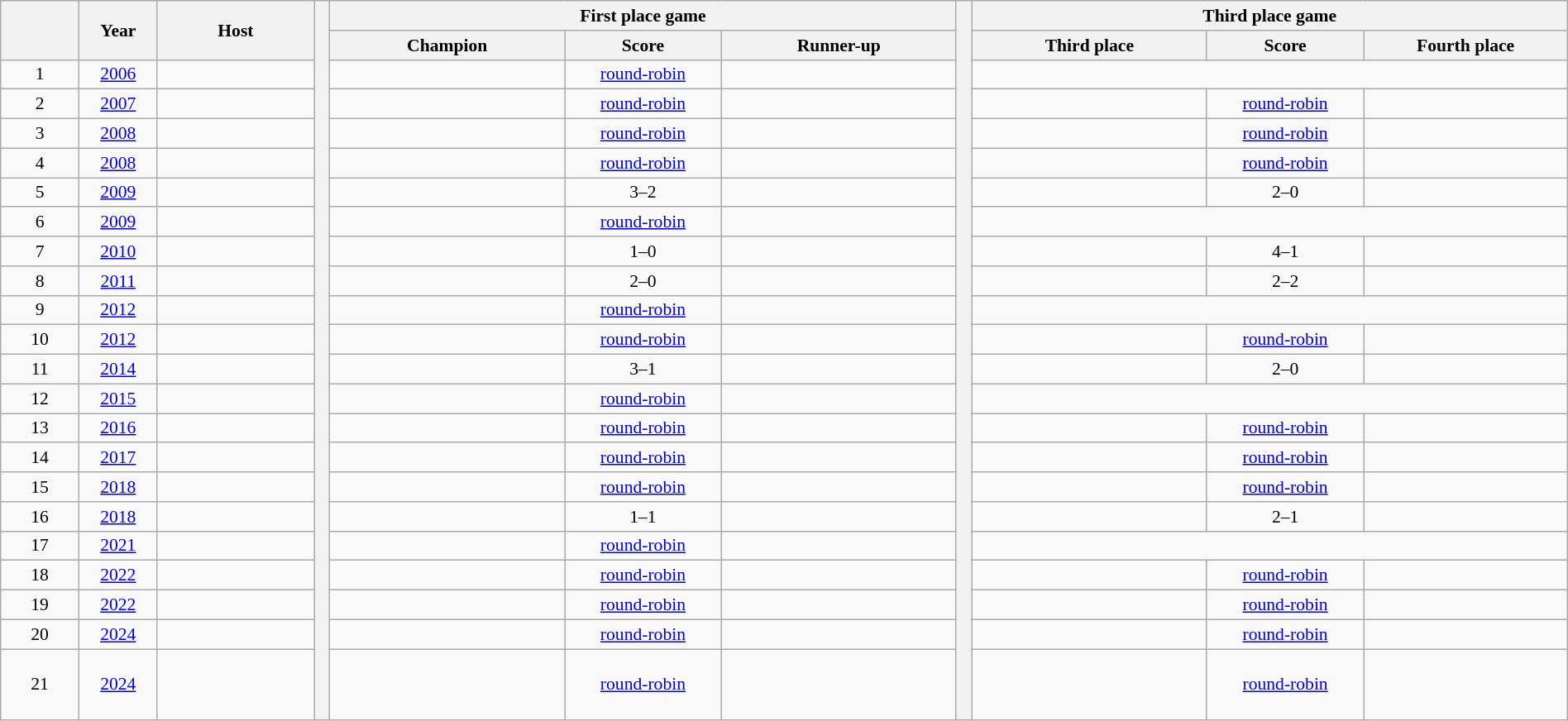<table class="wikitable" style="font-size:90%; text-align:center; width:100%;">
<tr>
<th rowspan="2"  style="width:5%;"></th>
<th rowspan="2"  style="width:5%;">Year</th>
<th rowspan="2"  style="width:10%;">Host</th>
<th rowspan="23"  style="width:1%;"></th>
<th colspan="3">First place game</th>
<th rowspan="23"  style="width:1%;"></th>
<th colspan="3">Third place game</th>
</tr>
<tr>
<th style="width:15%;"> Champion</th>
<th style="width:10%;">Score</th>
<th style="width:15%;"> Runner-up</th>
<th style="width:15%;"> Third place</th>
<th style="width:10%;">Score</th>
<th style="width:15%;"> Fourth place</th>
</tr>
<tr>
<td>1</td>
<td><a href='#'>2006</a></td>
<td align="left"></td>
<td><strong> </strong></td>
<td><a href='#'>round-robin</a></td>
<td></td>
<td colspan="3"></td>
</tr>
<tr>
<td>2</td>
<td><a href='#'>2007</a></td>
<td align="left"></td>
<td><strong> </strong></td>
<td><a href='#'>round-robin</a></td>
<td></td>
<td></td>
<td><a href='#'>round-robin</a></td>
<td></td>
</tr>
<tr>
<td>3</td>
<td><a href='#'>2008</a></td>
<td align="left"></td>
<td><strong> </strong></td>
<td><a href='#'>round-robin</a></td>
<td></td>
<td></td>
<td><a href='#'>round-robin</a></td>
<td></td>
</tr>
<tr>
<td>4</td>
<td><a href='#'>2008</a></td>
<td align="left"></td>
<td><strong> </strong></td>
<td><a href='#'>round-robin</a></td>
<td></td>
<td></td>
<td><a href='#'>round-robin</a></td>
<td></td>
</tr>
<tr>
<td>5</td>
<td><a href='#'>2009</a></td>
<td align="left"></td>
<td><strong> </strong></td>
<td>3–2</td>
<td></td>
<td></td>
<td>2–0</td>
<td></td>
</tr>
<tr>
<td>6</td>
<td><a href='#'>2009</a></td>
<td align="left"></td>
<td><strong> </strong></td>
<td><a href='#'>round-robin</a></td>
<td></td>
<td colspan="3"></td>
</tr>
<tr>
<td>7</td>
<td><a href='#'>2010</a></td>
<td align="left"></td>
<td><strong> </strong></td>
<td>1–0</td>
<td></td>
<td></td>
<td>4–1</td>
<td></td>
</tr>
<tr>
<td>8</td>
<td><a href='#'>2011</a></td>
<td align="left"></td>
<td><strong></strong></td>
<td>2–0</td>
<td></td>
<td></td>
<td>2–2 </td>
<td></td>
</tr>
<tr>
<td>9</td>
<td><a href='#'>2012</a></td>
<td align="left"></td>
<td><strong></strong></td>
<td><a href='#'>round-robin</a></td>
<td></td>
<td colspan="3"></td>
</tr>
<tr>
<td>10</td>
<td><a href='#'>2012</a></td>
<td align="left"></td>
<td><strong></strong></td>
<td><a href='#'>round-robin</a></td>
<td></td>
<td></td>
<td><a href='#'>round-robin</a></td>
<td></td>
</tr>
<tr>
<td>11</td>
<td><a href='#'>2014</a></td>
<td align="left"></td>
<td><strong></strong></td>
<td>3–1</td>
<td></td>
<td><strong></strong></td>
<td>2–0</td>
<td></td>
</tr>
<tr>
<td>12</td>
<td><a href='#'>2015</a></td>
<td align="left"></td>
<td><strong></strong></td>
<td><a href='#'>round-robin</a></td>
<td></td>
<td colspan="3"></td>
</tr>
<tr>
<td>13</td>
<td><a href='#'>2016</a></td>
<td align="left"></td>
<td><strong></strong></td>
<td><a href='#'>round-robin</a></td>
<td></td>
<td></td>
<td><a href='#'>round-robin</a></td>
<td></td>
</tr>
<tr>
<td>14</td>
<td><a href='#'>2017</a></td>
<td align="left"></td>
<td><strong></strong></td>
<td><a href='#'>round-robin</a></td>
<td></td>
<td></td>
<td><a href='#'>round-robin</a></td>
<td></td>
</tr>
<tr>
<td>15</td>
<td><a href='#'>2018</a></td>
<td align="left"></td>
<td><strong></strong></td>
<td><a href='#'>round-robin</a></td>
<td></td>
<td></td>
<td><a href='#'>round-robin</a></td>
<td></td>
</tr>
<tr>
<td>16</td>
<td><a href='#'>2018</a></td>
<td align="left"></td>
<td><strong></strong></td>
<td>1–1 </td>
<td></td>
<td></td>
<td>2–1</td>
<td></td>
</tr>
<tr>
<td>17</td>
<td><a href='#'>2021</a></td>
<td align="left"></td>
<td><strong></strong></td>
<td><a href='#'>round-robin</a></td>
<td></td>
<td colspan="3"></td>
</tr>
<tr>
<td>18</td>
<td><a href='#'>2022</a></td>
<td align="left"></td>
<td><strong></strong></td>
<td><a href='#'>round-robin</a></td>
<td></td>
<td></td>
<td><a href='#'>round-robin</a></td>
<td></td>
</tr>
<tr>
<td>19</td>
<td><a href='#'>2022</a></td>
<td align="left"></td>
<td><strong></strong></td>
<td><a href='#'>round-robin</a></td>
<td></td>
<td></td>
<td><a href='#'>round-robin</a></td>
<td></td>
</tr>
<tr>
<td>20</td>
<td><a href='#'>2024</a></td>
<td align="left"></td>
<td><strong></strong></td>
<td><a href='#'>round-robin</a></td>
<td></td>
<td></td>
<td><a href='#'>round-robin</a></td>
<td></td>
</tr>
<tr style=" height:4em;">
<td>21</td>
<td><a href='#'>2024</a></td>
<td align="left"></td>
<td><strong></strong></td>
<td><a href='#'>round-robin</a></td>
<td></td>
<td></td>
<td><a href='#'>round-robin</a></td>
<td></td>
</tr>
</table>
